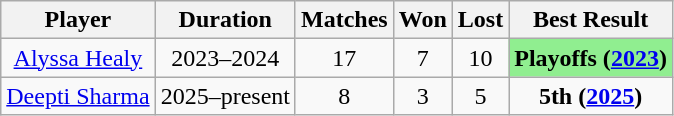<table class="wikitable" style="text-align:center;">
<tr>
<th>Player</th>
<th>Duration</th>
<th>Matches</th>
<th>Won</th>
<th>Lost</th>
<th>Best Result</th>
</tr>
<tr>
<td> <a href='#'>Alyssa Healy</a></td>
<td>2023–2024</td>
<td>17</td>
<td>7</td>
<td>10</td>
<td bgcolor=lightgreen><strong>Playoffs (<a href='#'>2023</a>)</strong></td>
</tr>
<tr>
<td> <a href='#'>Deepti Sharma</a></td>
<td>2025–present</td>
<td>8</td>
<td>3</td>
<td>5</td>
<td><strong>5th (<a href='#'>2025</a>)</strong></td>
</tr>
</table>
